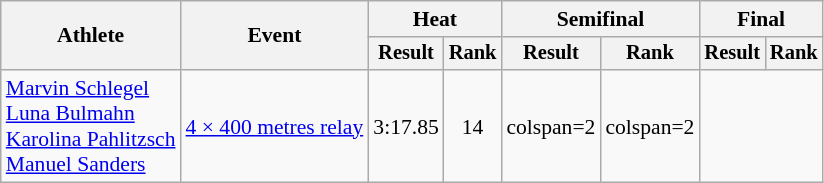<table class=wikitable style=font-size:90%>
<tr>
<th rowspan=2>Athlete</th>
<th rowspan=2>Event</th>
<th colspan=2>Heat</th>
<th colspan=2>Semifinal</th>
<th colspan=2>Final</th>
</tr>
<tr style=font-size:95%>
<th>Result</th>
<th>Rank</th>
<th>Result</th>
<th>Rank</th>
<th>Result</th>
<th>Rank</th>
</tr>
<tr align=center>
<td align=left><a href='#'>Marvin Schlegel</a><br><a href='#'>Luna Bulmahn</a><br><a href='#'>Karolina Pahlitzsch</a><br><a href='#'>Manuel Sanders</a></td>
<td align=left><a href='#'>4 × 400 metres relay</a></td>
<td>3:17.85</td>
<td>14</td>
<td>colspan=2 </td>
<td>colspan=2 </td>
</tr>
</table>
